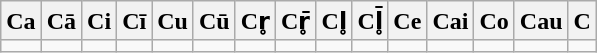<table class=wikitable>
<tr>
<th>Ca</th>
<th>Cā</th>
<th>Ci</th>
<th>Cī</th>
<th>Cu</th>
<th>Cū</th>
<th>Cr̥</th>
<th>Cr̥̄</th>
<th>Cl̥</th>
<th>Cl̥̄</th>
<th>Ce</th>
<th>Cai</th>
<th>Co</th>
<th>Cau</th>
<th>C</th>
</tr>
<tr>
<td></td>
<td></td>
<td></td>
<td></td>
<td></td>
<td></td>
<td></td>
<td></td>
<td></td>
<td></td>
<td></td>
<td></td>
<td></td>
<td></td>
<td></td>
</tr>
</table>
